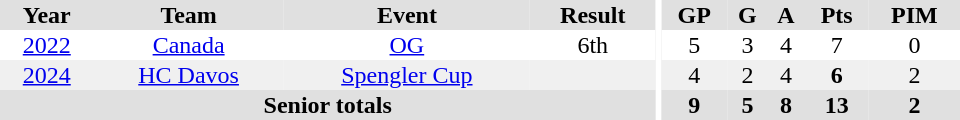<table border="0" cellpadding="1" cellspacing="0" ID="Table3" style="text-align:center; width:40em">
<tr ALIGN="center" bgcolor="#e0e0e0">
<th>Year</th>
<th>Team</th>
<th>Event</th>
<th>Result</th>
<th rowspan="99" bgcolor="#ffffff"></th>
<th>GP</th>
<th>G</th>
<th>A</th>
<th>Pts</th>
<th>PIM</th>
</tr>
<tr>
<td><a href='#'>2022</a></td>
<td><a href='#'>Canada</a></td>
<td><a href='#'>OG</a></td>
<td>6th</td>
<td>5</td>
<td>3</td>
<td>4</td>
<td>7</td>
<td>0</td>
</tr>
<tr bgcolor="#f0f0f0">
<td><a href='#'>2024</a></td>
<td><a href='#'>HC Davos</a></td>
<td><a href='#'>Spengler Cup</a></td>
<td></td>
<td>4</td>
<td>2</td>
<td>4</td>
<td><strong>6</strong></td>
<td>2</td>
</tr>
<tr bgcolor="#e0e0e0">
<th colspan=4>Senior totals</th>
<th>9</th>
<th>5</th>
<th>8</th>
<th>13</th>
<th>2</th>
</tr>
</table>
